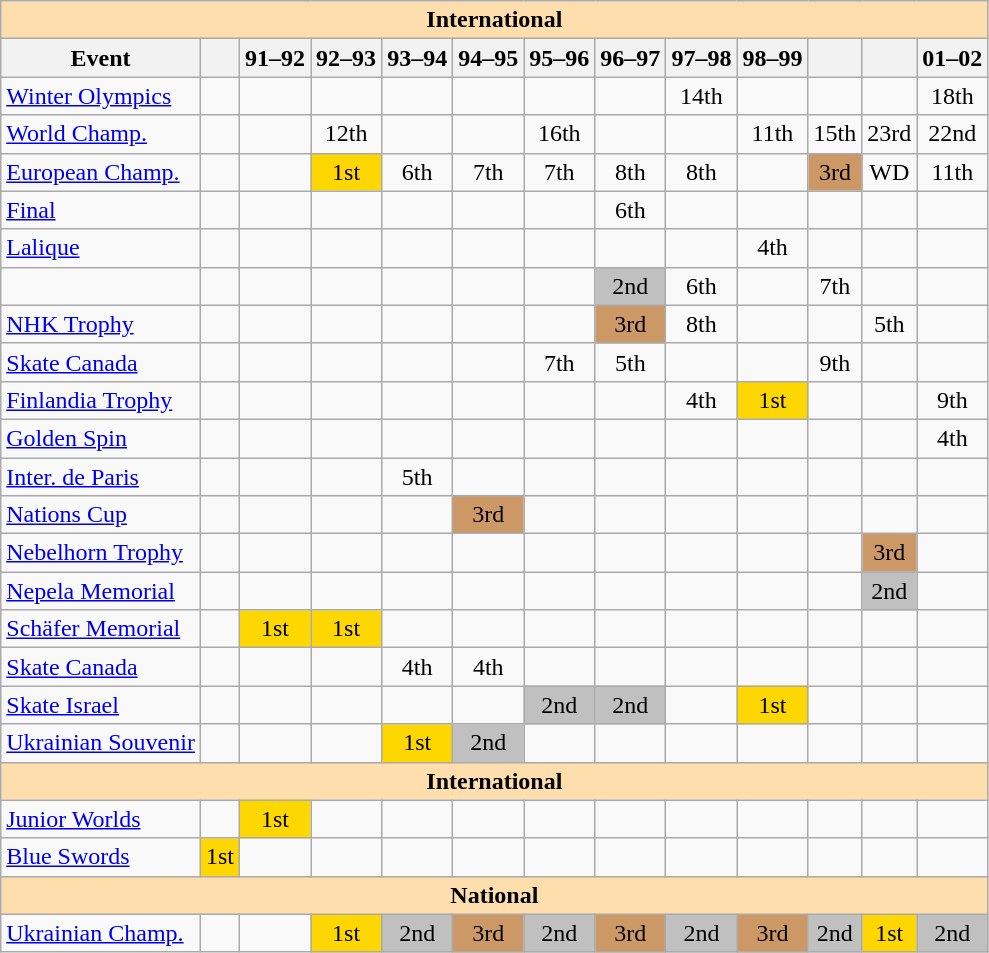<table class="wikitable" style="text-align:center">
<tr>
<th style="background-color: #ffdead; " colspan=13 align=center>International</th>
</tr>
<tr>
<th>Event</th>
<th> <br> </th>
<th>91–92 <br> </th>
<th>92–93 <br> </th>
<th>93–94 <br> </th>
<th>94–95 <br> </th>
<th>95–96 <br> </th>
<th>96–97 <br> </th>
<th>97–98 <br> </th>
<th>98–99 <br> </th>
<th> <br> </th>
<th> <br> </th>
<th>01–02 <br> </th>
</tr>
<tr>
<td align=left><a href='#'>Winter Olympics</a></td>
<td></td>
<td></td>
<td></td>
<td></td>
<td></td>
<td></td>
<td></td>
<td>14th</td>
<td></td>
<td></td>
<td></td>
<td>18th</td>
</tr>
<tr>
<td align=left><a href='#'>World Champ.</a></td>
<td></td>
<td></td>
<td>12th</td>
<td></td>
<td></td>
<td>16th</td>
<td></td>
<td></td>
<td>11th</td>
<td>15th</td>
<td>23rd</td>
<td>22nd</td>
</tr>
<tr>
<td align=left><a href='#'>European Champ.</a></td>
<td></td>
<td></td>
<td bgcolor=gold>1st</td>
<td>6th</td>
<td>7th</td>
<td>7th</td>
<td>8th</td>
<td>8th</td>
<td></td>
<td bgcolor=cc9966>3rd</td>
<td>WD</td>
<td>11th</td>
</tr>
<tr>
<td align=left> <a href='#'>Final</a></td>
<td></td>
<td></td>
<td></td>
<td></td>
<td></td>
<td></td>
<td>6th</td>
<td></td>
<td></td>
<td></td>
<td></td>
<td></td>
</tr>
<tr>
<td align=left> <a href='#'>Lalique</a></td>
<td></td>
<td></td>
<td></td>
<td></td>
<td></td>
<td></td>
<td></td>
<td></td>
<td>4th</td>
<td></td>
<td></td>
<td></td>
</tr>
<tr>
<td align=left> <a href='#'></a></td>
<td></td>
<td></td>
<td></td>
<td></td>
<td></td>
<td></td>
<td bgcolor=silver>2nd</td>
<td>6th</td>
<td></td>
<td>7th</td>
<td></td>
<td></td>
</tr>
<tr>
<td align=left> <a href='#'>NHK Trophy</a></td>
<td></td>
<td></td>
<td></td>
<td></td>
<td></td>
<td></td>
<td bgcolor=cc9966>3rd</td>
<td>8th</td>
<td></td>
<td></td>
<td>5th</td>
<td></td>
</tr>
<tr>
<td align=left> <a href='#'>Skate Canada</a></td>
<td></td>
<td></td>
<td></td>
<td></td>
<td></td>
<td>7th</td>
<td>5th</td>
<td></td>
<td></td>
<td>9th</td>
<td></td>
<td></td>
</tr>
<tr>
<td align=left><a href='#'>Finlandia Trophy</a></td>
<td></td>
<td></td>
<td></td>
<td></td>
<td></td>
<td></td>
<td></td>
<td>4th</td>
<td bgcolor=gold>1st</td>
<td></td>
<td></td>
<td>9th</td>
</tr>
<tr>
<td align=left><a href='#'>Golden Spin</a></td>
<td></td>
<td></td>
<td></td>
<td></td>
<td></td>
<td></td>
<td></td>
<td></td>
<td></td>
<td></td>
<td></td>
<td>4th</td>
</tr>
<tr>
<td align=left><a href='#'>Inter. de Paris</a></td>
<td></td>
<td></td>
<td></td>
<td>5th</td>
<td></td>
<td></td>
<td></td>
<td></td>
<td></td>
<td></td>
<td></td>
<td></td>
</tr>
<tr>
<td align=left><a href='#'>Nations Cup</a></td>
<td></td>
<td></td>
<td></td>
<td></td>
<td bgcolor=cc9966>3rd</td>
<td></td>
<td></td>
<td></td>
<td></td>
<td></td>
<td></td>
<td></td>
</tr>
<tr>
<td align=left><a href='#'>Nebelhorn Trophy</a></td>
<td></td>
<td></td>
<td></td>
<td></td>
<td></td>
<td></td>
<td></td>
<td></td>
<td></td>
<td></td>
<td bgcolor=cc9966>3rd</td>
<td></td>
</tr>
<tr>
<td align=left><a href='#'>Nepela Memorial</a></td>
<td></td>
<td></td>
<td></td>
<td></td>
<td></td>
<td></td>
<td></td>
<td></td>
<td></td>
<td></td>
<td bgcolor=silver>2nd</td>
<td></td>
</tr>
<tr>
<td align=left><a href='#'>Schäfer Memorial</a></td>
<td></td>
<td bgcolor=gold>1st</td>
<td bgcolor=gold>1st</td>
<td></td>
<td></td>
<td></td>
<td></td>
<td></td>
<td></td>
<td></td>
<td></td>
<td></td>
</tr>
<tr>
<td align=left><a href='#'>Skate Canada</a></td>
<td></td>
<td></td>
<td></td>
<td>4th</td>
<td>4th</td>
<td></td>
<td></td>
<td></td>
<td></td>
<td></td>
<td></td>
<td></td>
</tr>
<tr>
<td align=left><a href='#'>Skate Israel</a></td>
<td></td>
<td></td>
<td></td>
<td></td>
<td></td>
<td bgcolor=silver>2nd</td>
<td bgcolor=silver>2nd</td>
<td></td>
<td bgcolor=gold>1st</td>
<td></td>
<td></td>
<td></td>
</tr>
<tr>
<td align=left><a href='#'>Ukrainian Souvenir</a></td>
<td></td>
<td></td>
<td></td>
<td bgcolor=gold>1st</td>
<td bgcolor=silver>2nd</td>
<td></td>
<td></td>
<td></td>
<td></td>
<td></td>
<td></td>
<td></td>
</tr>
<tr>
<th style="background-color: #ffdead; " colspan=13 align=center>International</th>
</tr>
<tr>
<td align=left><a href='#'>Junior Worlds</a></td>
<td></td>
<td bgcolor=gold>1st</td>
<td></td>
<td></td>
<td></td>
<td></td>
<td></td>
<td></td>
<td></td>
<td></td>
<td></td>
<td></td>
</tr>
<tr>
<td align=left><a href='#'>Blue Swords</a></td>
<td bgcolor=gold>1st</td>
<td></td>
<td></td>
<td></td>
<td></td>
<td></td>
<td></td>
<td></td>
<td></td>
<td></td>
<td></td>
<td></td>
</tr>
<tr>
<th style="background-color: #ffdead; " colspan=13 align=center>National</th>
</tr>
<tr>
<td align=left><a href='#'>Ukrainian Champ.</a></td>
<td></td>
<td></td>
<td bgcolor=gold>1st</td>
<td bgcolor=silver>2nd</td>
<td bgcolor=cc9966>3rd</td>
<td bgcolor=silver>2nd</td>
<td bgcolor=cc9966>3rd</td>
<td bgcolor=silver>2nd</td>
<td bgcolor=cc9966>3rd</td>
<td bgcolor=silver>2nd</td>
<td bgcolor=gold>1st</td>
<td bgcolor=silver>2nd</td>
</tr>
</table>
